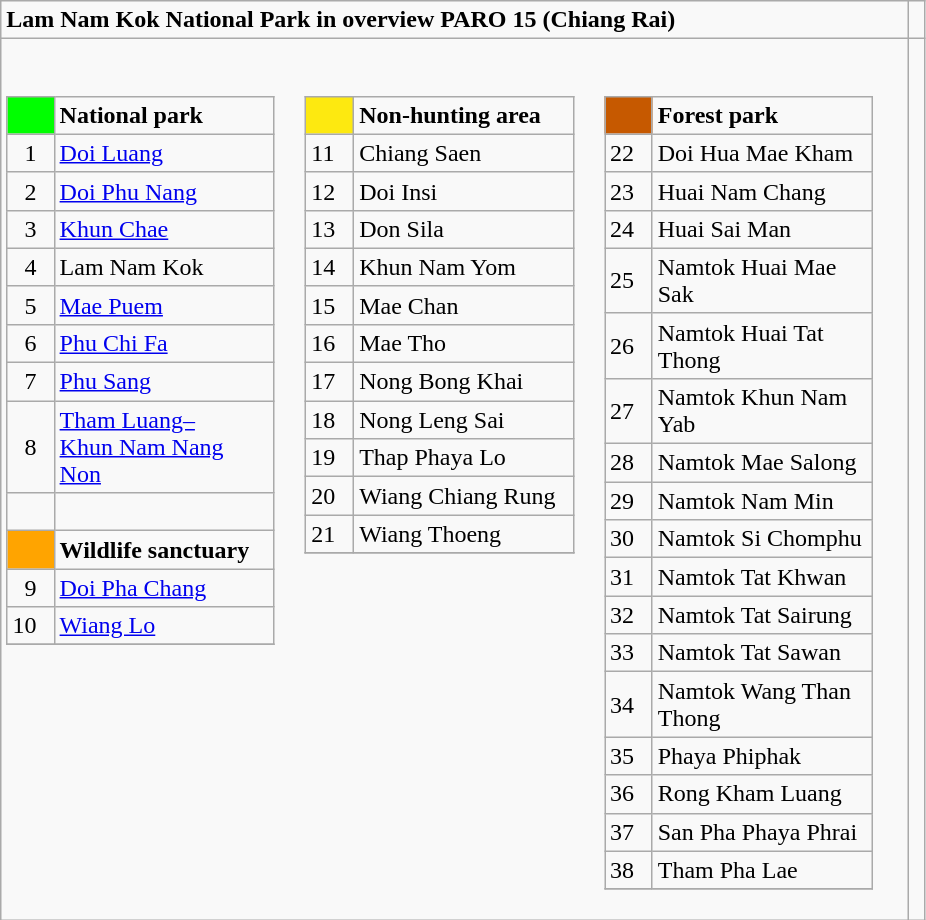<table role="presentation" class="wikitable mw-collapsible mw-collapsed">
<tr>
<td><strong>Lam Nam Kok National Park in overview PARO 15 (Chiang Rai)</strong></td>
<td> </td>
</tr>
<tr>
<td><br><table class= "wikitable" style= "width:30%; display:inline-table;">
<tr>
<td style="width:3%; background:#00FF00;"> </td>
<td style="width:27%;"><strong>National park</strong></td>
</tr>
<tr>
<td>  1</td>
<td><a href='#'>Doi Luang</a></td>
</tr>
<tr>
<td>  2</td>
<td><a href='#'>Doi Phu Nang</a></td>
</tr>
<tr>
<td>  3</td>
<td><a href='#'>Khun Chae</a></td>
</tr>
<tr>
<td>  4</td>
<td>Lam Nam Kok</td>
</tr>
<tr>
<td>  5</td>
<td><a href='#'>Mae Puem</a></td>
</tr>
<tr>
<td>  6</td>
<td><a href='#'>Phu Chi Fa</a></td>
</tr>
<tr>
<td>  7</td>
<td><a href='#'>Phu Sang</a></td>
</tr>
<tr>
<td>  8</td>
<td><a href='#'>Tham Luang–<br>Khun Nam Nang Non</a></td>
</tr>
<tr>
<td> </td>
<td> </td>
</tr>
<tr>
<td style="background:#FFA400;"> </td>
<td><strong>Wildlife sanctuary</strong></td>
</tr>
<tr>
<td>  9</td>
<td><a href='#'>Doi Pha Chang</a></td>
</tr>
<tr>
<td>10</td>
<td><a href='#'>Wiang Lo</a></td>
</tr>
<tr>
</tr>
</table>
<table class= "wikitable" style= "width:30%; display:inline-table;">
<tr>
<td style="width:3%; background:#FDE910;"> </td>
<td style="width:30%;"><strong>Non-hunting area</strong></td>
</tr>
<tr>
<td>11</td>
<td>Chiang Saen</td>
</tr>
<tr>
<td>12</td>
<td>Doi Insi</td>
</tr>
<tr>
<td>13</td>
<td>Don Sila</td>
</tr>
<tr>
<td>14</td>
<td>Khun Nam Yom</td>
</tr>
<tr>
<td>15</td>
<td>Mae Chan</td>
</tr>
<tr>
<td>16</td>
<td>Mae Tho</td>
</tr>
<tr>
<td>17</td>
<td>Nong Bong Khai</td>
</tr>
<tr>
<td>18</td>
<td>Nong Leng Sai</td>
</tr>
<tr>
<td>19</td>
<td>Thap Phaya Lo</td>
</tr>
<tr>
<td>20</td>
<td>Wiang Chiang Rung</td>
</tr>
<tr>
<td>21</td>
<td>Wiang Thoeng</td>
</tr>
<tr>
</tr>
</table>
<table class= "wikitable" style= "width:30%; display:inline-table;">
<tr>
<td style="width:3%; background:#C65900;"> </td>
<td style="width:27%;"><strong>Forest park</strong></td>
</tr>
<tr>
<td>22</td>
<td>Doi Hua Mae Kham</td>
</tr>
<tr>
<td>23</td>
<td>Huai Nam Chang</td>
</tr>
<tr>
<td>24</td>
<td>Huai Sai Man</td>
</tr>
<tr>
<td>25</td>
<td>Namtok Huai Mae Sak</td>
</tr>
<tr>
<td>26</td>
<td>Namtok Huai Tat Thong</td>
</tr>
<tr>
<td>27</td>
<td>Namtok Khun Nam Yab</td>
</tr>
<tr>
<td>28</td>
<td>Namtok Mae Salong</td>
</tr>
<tr>
<td>29</td>
<td>Namtok Nam Min</td>
</tr>
<tr>
<td>30</td>
<td>Namtok Si Chomphu</td>
</tr>
<tr>
<td>31</td>
<td>Namtok Tat Khwan</td>
</tr>
<tr>
<td>32</td>
<td>Namtok Tat Sairung</td>
</tr>
<tr>
<td>33</td>
<td>Namtok Tat Sawan</td>
</tr>
<tr>
<td>34</td>
<td>Namtok Wang Than Thong</td>
</tr>
<tr>
<td>35</td>
<td>Phaya Phiphak</td>
</tr>
<tr>
<td>36</td>
<td>Rong Kham Luang</td>
</tr>
<tr>
<td>37</td>
<td>San Pha Phaya Phrai</td>
</tr>
<tr>
<td>38</td>
<td>Tham Pha Lae</td>
</tr>
<tr>
</tr>
</table>
</td>
</tr>
</table>
